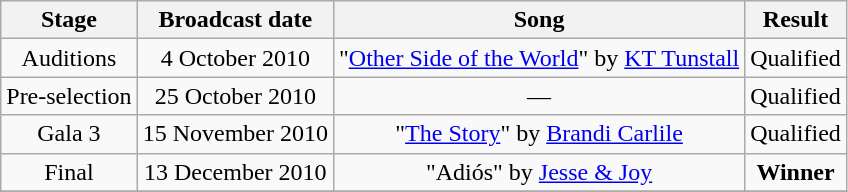<table class="wikitable" style="text-align:center">
<tr>
<th>Stage</th>
<th>Broadcast date</th>
<th>Song</th>
<th>Result</th>
</tr>
<tr>
<td>Auditions</td>
<td>4 October 2010</td>
<td>"<a href='#'>Other Side of the World</a>" by <a href='#'>KT Tunstall</a></td>
<td>Qualified</td>
</tr>
<tr>
<td>Pre-selection</td>
<td>25 October 2010</td>
<td>—</td>
<td>Qualified</td>
</tr>
<tr>
<td>Gala 3</td>
<td>15 November 2010</td>
<td>"<a href='#'>The Story</a>" by <a href='#'>Brandi Carlile</a></td>
<td>Qualified</td>
</tr>
<tr>
<td>Final</td>
<td>13 December 2010</td>
<td>"Adiós" by <a href='#'>Jesse & Joy</a></td>
<td><strong>Winner</strong></td>
</tr>
<tr>
</tr>
</table>
